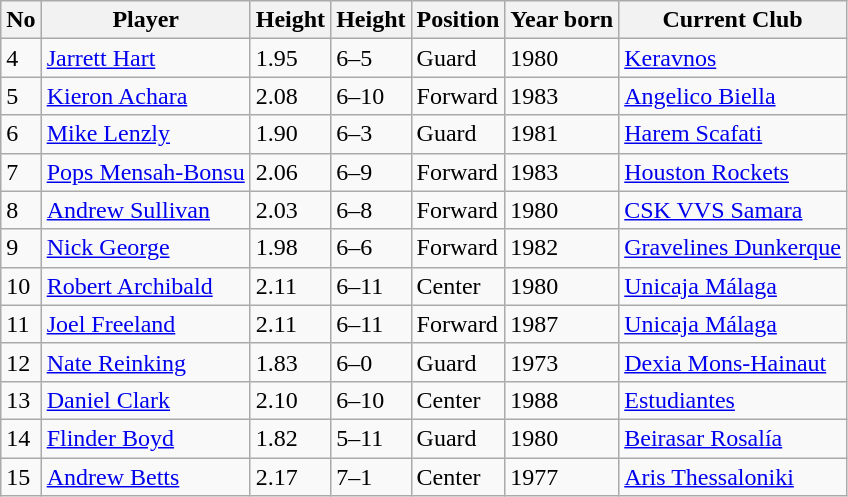<table class="wikitable sortable">
<tr>
<th>No</th>
<th>Player</th>
<th>Height</th>
<th>Height</th>
<th>Position</th>
<th>Year born</th>
<th>Current Club</th>
</tr>
<tr>
<td>4</td>
<td><a href='#'>Jarrett Hart</a></td>
<td>1.95</td>
<td>6–5</td>
<td>Guard</td>
<td>1980</td>
<td> <a href='#'>Keravnos</a></td>
</tr>
<tr>
<td>5</td>
<td><a href='#'>Kieron Achara</a></td>
<td>2.08</td>
<td>6–10</td>
<td>Forward</td>
<td>1983</td>
<td> <a href='#'>Angelico Biella</a></td>
</tr>
<tr>
<td>6</td>
<td><a href='#'>Mike Lenzly</a></td>
<td>1.90</td>
<td>6–3</td>
<td>Guard</td>
<td>1981</td>
<td> <a href='#'>Harem Scafati</a></td>
</tr>
<tr>
<td>7</td>
<td><a href='#'>Pops Mensah-Bonsu</a></td>
<td>2.06</td>
<td>6–9</td>
<td>Forward</td>
<td>1983</td>
<td> <a href='#'>Houston Rockets</a></td>
</tr>
<tr>
<td>8</td>
<td><a href='#'>Andrew Sullivan</a></td>
<td>2.03</td>
<td>6–8</td>
<td>Forward</td>
<td>1980</td>
<td> <a href='#'>CSK VVS Samara</a></td>
</tr>
<tr>
<td>9</td>
<td><a href='#'>Nick George</a></td>
<td>1.98</td>
<td>6–6</td>
<td>Forward</td>
<td>1982</td>
<td> <a href='#'>Gravelines Dunkerque</a></td>
</tr>
<tr>
<td>10</td>
<td><a href='#'>Robert Archibald</a></td>
<td>2.11</td>
<td>6–11</td>
<td>Center</td>
<td>1980</td>
<td> <a href='#'>Unicaja Málaga</a></td>
</tr>
<tr>
<td>11</td>
<td><a href='#'>Joel Freeland</a></td>
<td>2.11</td>
<td>6–11</td>
<td>Forward</td>
<td>1987</td>
<td> <a href='#'>Unicaja Málaga</a></td>
</tr>
<tr>
<td>12</td>
<td><a href='#'>Nate Reinking</a></td>
<td>1.83</td>
<td>6–0</td>
<td>Guard</td>
<td>1973</td>
<td> <a href='#'>Dexia Mons-Hainaut</a></td>
</tr>
<tr>
<td>13</td>
<td><a href='#'>Daniel Clark</a></td>
<td>2.10</td>
<td>6–10</td>
<td>Center</td>
<td>1988</td>
<td> <a href='#'>Estudiantes</a></td>
</tr>
<tr>
<td>14</td>
<td><a href='#'>Flinder Boyd</a></td>
<td>1.82</td>
<td>5–11</td>
<td>Guard</td>
<td>1980</td>
<td> <a href='#'>Beirasar Rosalía</a></td>
</tr>
<tr>
<td>15</td>
<td><a href='#'>Andrew Betts</a></td>
<td>2.17</td>
<td>7–1</td>
<td>Center</td>
<td>1977</td>
<td> <a href='#'>Aris Thessaloniki</a></td>
</tr>
</table>
